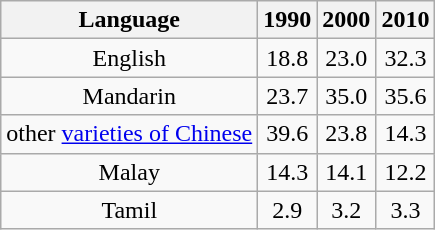<table class="wikitable" style="float:left; margin:1em; text-align:center;">
<tr>
<th>Language</th>
<th>1990</th>
<th>2000</th>
<th>2010</th>
</tr>
<tr>
<td>English</td>
<td>18.8</td>
<td>23.0</td>
<td>32.3</td>
</tr>
<tr>
<td>Mandarin</td>
<td>23.7</td>
<td>35.0</td>
<td>35.6</td>
</tr>
<tr>
<td>other <a href='#'>varieties of Chinese</a></td>
<td>39.6</td>
<td>23.8</td>
<td>14.3</td>
</tr>
<tr>
<td>Malay</td>
<td>14.3</td>
<td>14.1</td>
<td>12.2</td>
</tr>
<tr>
<td>Tamil</td>
<td>2.9</td>
<td>3.2</td>
<td>3.3</td>
</tr>
</table>
